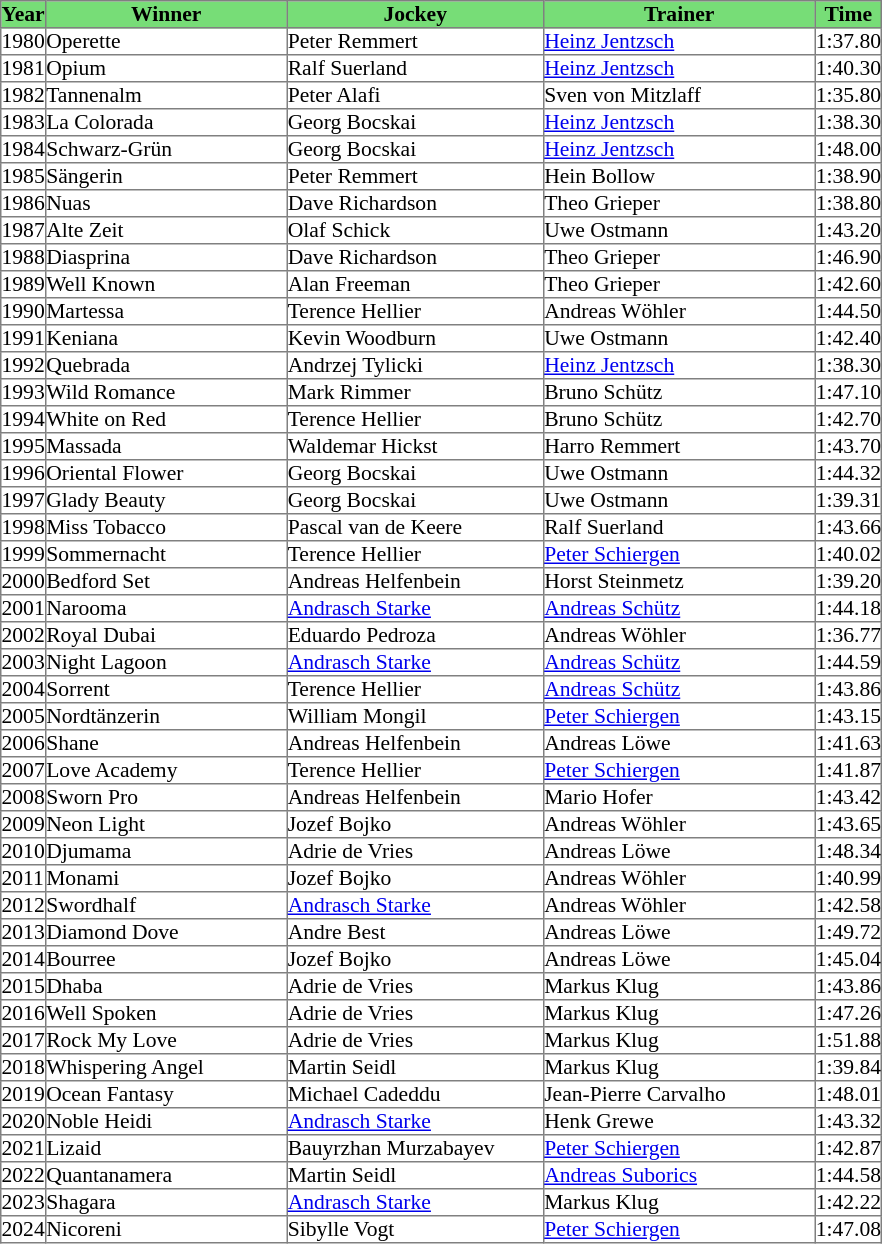<table class = "sortable" | border="1" cellpadding="0" style="border-collapse: collapse; font-size:90%">
<tr bgcolor="#77dd77" align="center">
<th>Year</th>
<th>Winner</th>
<th>Jockey</th>
<th>Trainer</th>
<th>Time</th>
</tr>
<tr>
<td>1980</td>
<td width=160px>Operette</td>
<td width=170px>Peter Remmert</td>
<td width=180px><a href='#'>Heinz Jentzsch</a></td>
<td>1:37.80</td>
</tr>
<tr>
<td>1981</td>
<td>Opium</td>
<td>Ralf Suerland</td>
<td><a href='#'>Heinz Jentzsch</a></td>
<td>1:40.30</td>
</tr>
<tr>
<td>1982</td>
<td>Tannenalm</td>
<td>Peter Alafi</td>
<td>Sven von Mitzlaff</td>
<td>1:35.80</td>
</tr>
<tr>
<td>1983</td>
<td>La Colorada</td>
<td>Georg Bocskai</td>
<td><a href='#'>Heinz Jentzsch</a></td>
<td>1:38.30</td>
</tr>
<tr>
<td>1984</td>
<td>Schwarz-Grün</td>
<td>Georg Bocskai</td>
<td><a href='#'>Heinz Jentzsch</a></td>
<td>1:48.00</td>
</tr>
<tr>
<td>1985</td>
<td>Sängerin</td>
<td>Peter Remmert</td>
<td>Hein Bollow</td>
<td>1:38.90</td>
</tr>
<tr>
<td>1986</td>
<td>Nuas</td>
<td>Dave Richardson</td>
<td>Theo Grieper</td>
<td>1:38.80</td>
</tr>
<tr>
<td>1987</td>
<td>Alte Zeit</td>
<td>Olaf Schick</td>
<td>Uwe Ostmann</td>
<td>1:43.20</td>
</tr>
<tr>
<td>1988</td>
<td>Diasprina</td>
<td>Dave Richardson</td>
<td>Theo Grieper</td>
<td>1:46.90</td>
</tr>
<tr>
<td>1989</td>
<td>Well Known</td>
<td>Alan Freeman</td>
<td>Theo Grieper</td>
<td>1:42.60</td>
</tr>
<tr>
<td>1990</td>
<td>Martessa</td>
<td>Terence Hellier</td>
<td>Andreas Wöhler</td>
<td>1:44.50</td>
</tr>
<tr>
<td>1991</td>
<td>Keniana</td>
<td>Kevin Woodburn</td>
<td>Uwe Ostmann</td>
<td>1:42.40</td>
</tr>
<tr>
<td>1992</td>
<td>Quebrada</td>
<td>Andrzej Tylicki</td>
<td><a href='#'>Heinz Jentzsch</a></td>
<td>1:38.30</td>
</tr>
<tr>
<td>1993</td>
<td>Wild Romance</td>
<td>Mark Rimmer</td>
<td>Bruno Schütz</td>
<td>1:47.10</td>
</tr>
<tr>
<td>1994</td>
<td>White on Red</td>
<td>Terence Hellier</td>
<td>Bruno Schütz</td>
<td>1:42.70</td>
</tr>
<tr>
<td>1995</td>
<td>Massada</td>
<td>Waldemar Hickst</td>
<td>Harro Remmert</td>
<td>1:43.70</td>
</tr>
<tr>
<td>1996</td>
<td>Oriental Flower</td>
<td>Georg Bocskai</td>
<td>Uwe Ostmann</td>
<td>1:44.32</td>
</tr>
<tr>
<td>1997</td>
<td>Glady Beauty</td>
<td>Georg Bocskai</td>
<td>Uwe Ostmann</td>
<td>1:39.31</td>
</tr>
<tr>
<td>1998</td>
<td>Miss Tobacco</td>
<td>Pascal van de Keere</td>
<td>Ralf Suerland</td>
<td>1:43.66</td>
</tr>
<tr>
<td>1999</td>
<td>Sommernacht</td>
<td>Terence Hellier</td>
<td><a href='#'>Peter Schiergen</a></td>
<td>1:40.02</td>
</tr>
<tr>
<td>2000</td>
<td>Bedford Set</td>
<td>Andreas Helfenbein</td>
<td>Horst Steinmetz</td>
<td>1:39.20</td>
</tr>
<tr>
<td>2001</td>
<td>Narooma</td>
<td><a href='#'>Andrasch Starke</a></td>
<td><a href='#'>Andreas Schütz</a></td>
<td>1:44.18</td>
</tr>
<tr>
<td>2002</td>
<td>Royal Dubai</td>
<td>Eduardo Pedroza</td>
<td>Andreas Wöhler</td>
<td>1:36.77</td>
</tr>
<tr>
<td>2003</td>
<td>Night Lagoon</td>
<td><a href='#'>Andrasch Starke</a></td>
<td><a href='#'>Andreas Schütz</a></td>
<td>1:44.59</td>
</tr>
<tr>
<td>2004</td>
<td>Sorrent</td>
<td>Terence Hellier</td>
<td><a href='#'>Andreas Schütz</a></td>
<td>1:43.86</td>
</tr>
<tr>
<td>2005</td>
<td>Nordtänzerin</td>
<td>William Mongil</td>
<td><a href='#'>Peter Schiergen</a></td>
<td>1:43.15</td>
</tr>
<tr>
<td>2006</td>
<td>Shane</td>
<td>Andreas Helfenbein</td>
<td>Andreas Löwe</td>
<td>1:41.63</td>
</tr>
<tr>
<td>2007</td>
<td>Love Academy</td>
<td>Terence Hellier</td>
<td><a href='#'>Peter Schiergen</a></td>
<td>1:41.87</td>
</tr>
<tr>
<td>2008</td>
<td>Sworn Pro</td>
<td>Andreas Helfenbein</td>
<td>Mario Hofer</td>
<td>1:43.42</td>
</tr>
<tr>
<td>2009</td>
<td>Neon Light</td>
<td>Jozef Bojko</td>
<td>Andreas Wöhler</td>
<td>1:43.65</td>
</tr>
<tr>
<td>2010</td>
<td>Djumama</td>
<td>Adrie de Vries</td>
<td>Andreas Löwe</td>
<td>1:48.34</td>
</tr>
<tr>
<td>2011</td>
<td>Monami</td>
<td>Jozef Bojko</td>
<td>Andreas Wöhler</td>
<td>1:40.99</td>
</tr>
<tr>
<td>2012</td>
<td>Swordhalf</td>
<td><a href='#'>Andrasch Starke</a></td>
<td>Andreas Wöhler</td>
<td>1:42.58</td>
</tr>
<tr>
<td>2013</td>
<td>Diamond Dove</td>
<td>Andre Best</td>
<td>Andreas Löwe</td>
<td>1:49.72</td>
</tr>
<tr>
<td>2014</td>
<td>Bourree</td>
<td>Jozef Bojko</td>
<td>Andreas Löwe</td>
<td>1:45.04</td>
</tr>
<tr>
<td>2015</td>
<td>Dhaba</td>
<td>Adrie de Vries</td>
<td>Markus Klug</td>
<td>1:43.86</td>
</tr>
<tr>
<td>2016</td>
<td>Well Spoken</td>
<td>Adrie de Vries</td>
<td>Markus Klug</td>
<td>1:47.26</td>
</tr>
<tr>
<td>2017</td>
<td>Rock My Love</td>
<td>Adrie de Vries</td>
<td>Markus Klug</td>
<td>1:51.88</td>
</tr>
<tr>
<td>2018</td>
<td>Whispering Angel</td>
<td>Martin Seidl</td>
<td>Markus Klug</td>
<td>1:39.84</td>
</tr>
<tr>
<td>2019</td>
<td>Ocean Fantasy</td>
<td>Michael Cadeddu</td>
<td>Jean-Pierre Carvalho</td>
<td>1:48.01</td>
</tr>
<tr>
<td>2020</td>
<td>Noble Heidi</td>
<td><a href='#'>Andrasch Starke</a></td>
<td>Henk Grewe</td>
<td>1:43.32</td>
</tr>
<tr>
<td>2021</td>
<td>Lizaid</td>
<td>Bauyrzhan Murzabayev</td>
<td><a href='#'>Peter Schiergen</a></td>
<td>1:42.87</td>
</tr>
<tr>
<td>2022</td>
<td>Quantanamera</td>
<td>Martin Seidl</td>
<td><a href='#'>Andreas Suborics</a></td>
<td>1:44.58</td>
</tr>
<tr>
<td>2023</td>
<td>Shagara</td>
<td><a href='#'>Andrasch Starke</a></td>
<td>Markus Klug</td>
<td>1:42.22</td>
</tr>
<tr>
<td>2024</td>
<td>Nicoreni</td>
<td>Sibylle Vogt</td>
<td><a href='#'>Peter Schiergen</a></td>
<td>1:47.08</td>
</tr>
</table>
